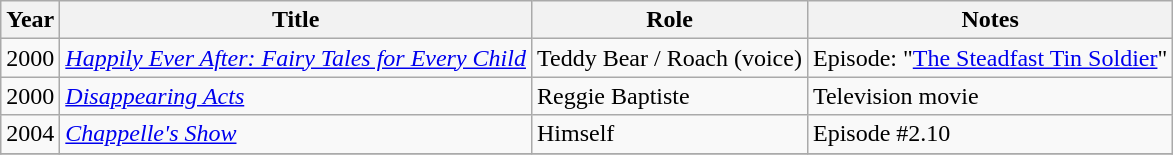<table class="wikitable sortable">
<tr>
<th>Year</th>
<th>Title</th>
<th>Role</th>
<th class="unsortable">Notes</th>
</tr>
<tr>
<td>2000</td>
<td><em><a href='#'>Happily Ever After: Fairy Tales for Every Child</a></em></td>
<td>Teddy Bear / Roach (voice)</td>
<td>Episode: "<a href='#'>The Steadfast Tin Soldier</a>"</td>
</tr>
<tr>
<td>2000</td>
<td><em><a href='#'>Disappearing Acts</a></em></td>
<td>Reggie Baptiste</td>
<td>Television movie</td>
</tr>
<tr>
<td>2004</td>
<td><em><a href='#'>Chappelle's Show</a></em></td>
<td>Himself</td>
<td>Episode #2.10</td>
</tr>
<tr>
</tr>
</table>
